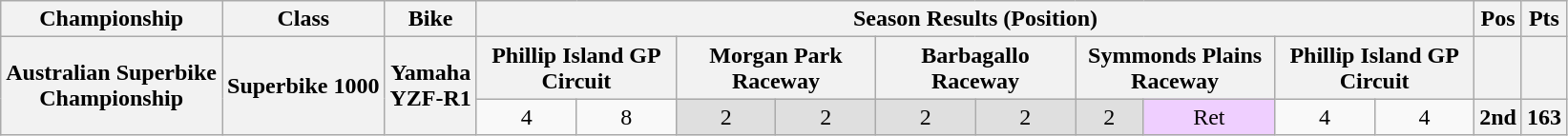<table class="wikitable" style="text-align:center">
<tr>
<th>Championship</th>
<th>Class</th>
<th>Bike</th>
<th colspan=10>Season Results (Position)</th>
<th>Pos</th>
<th>Pts</th>
</tr>
<tr>
<th rowspan=2>Australian Superbike <br> Championship</th>
<th rowspan=2>Superbike 1000</th>
<th rowspan=2>Yamaha <br> YZF-R1</th>
<th colspan=2 width="132pt">Phillip Island GP Circuit</th>
<th colspan=2 width="132pt">Morgan Park Raceway</th>
<th colspan=2 width="132pt">Barbagallo Raceway</th>
<th colspan=2 width="132pt">Symmonds Plains Raceway</th>
<th colspan=2 width="132pt">Phillip Island GP Circuit</th>
<th></th>
<th></th>
</tr>
<tr>
<td>4</td>
<td>8</td>
<td style="background:#dfdfdf;">2</td>
<td style="background:#dfdfdf;">2</td>
<td style="background:#dfdfdf;">2</td>
<td style="background:#dfdfdf;">2</td>
<td style="background:#dfdfdf;">2</td>
<td style="background:#efcfff;">Ret</td>
<td>4</td>
<td>4</td>
<th>2nd</th>
<th>163</th>
</tr>
</table>
